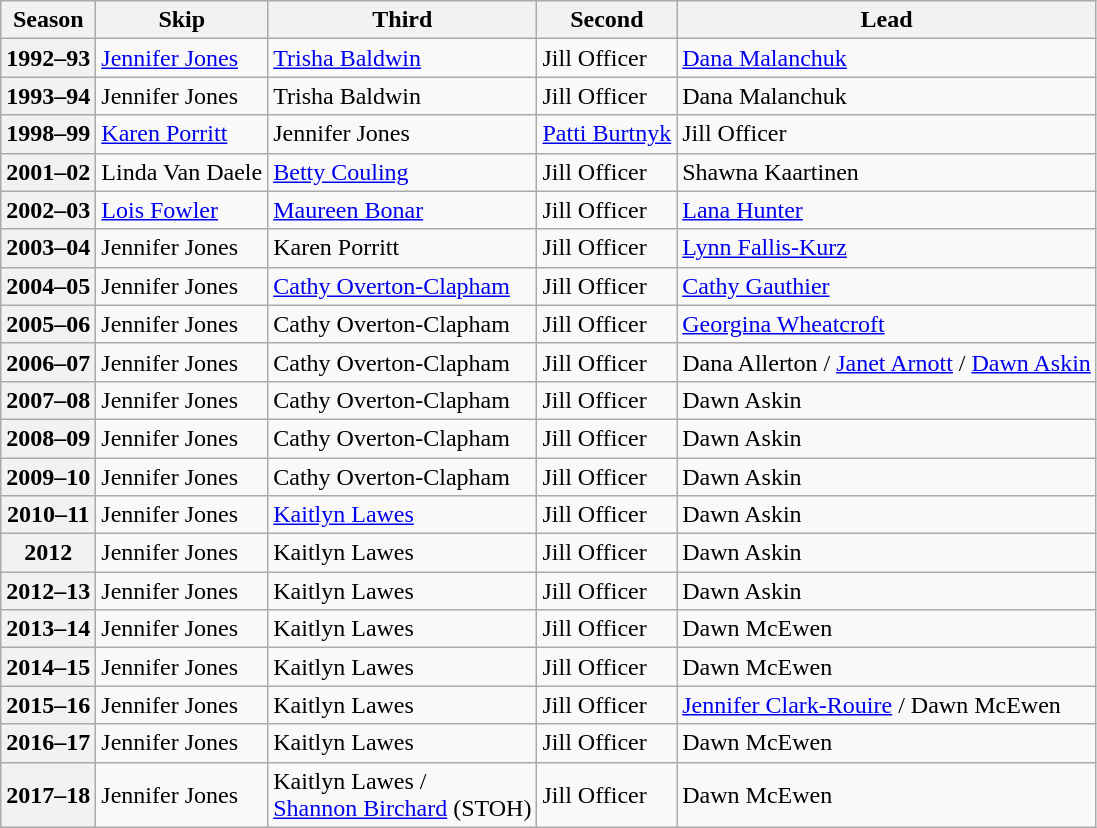<table class="wikitable">
<tr>
<th scope="col">Season </th>
<th scope="col">Skip</th>
<th scope="col">Third</th>
<th scope="col">Second</th>
<th scope="col">Lead</th>
</tr>
<tr>
<th scope="row">1992–93</th>
<td><a href='#'>Jennifer Jones</a></td>
<td><a href='#'>Trisha Baldwin</a></td>
<td>Jill Officer</td>
<td><a href='#'>Dana Malanchuk</a></td>
</tr>
<tr>
<th scope="row">1993–94</th>
<td>Jennifer Jones</td>
<td>Trisha Baldwin</td>
<td>Jill Officer</td>
<td>Dana Malanchuk</td>
</tr>
<tr>
<th scope="row">1998–99</th>
<td><a href='#'>Karen Porritt</a></td>
<td>Jennifer Jones</td>
<td><a href='#'>Patti Burtnyk</a></td>
<td>Jill Officer</td>
</tr>
<tr>
<th scope="row">2001–02</th>
<td>Linda Van Daele</td>
<td><a href='#'>Betty Couling</a></td>
<td>Jill Officer</td>
<td>Shawna Kaartinen</td>
</tr>
<tr>
<th scope="row">2002–03</th>
<td><a href='#'>Lois Fowler</a></td>
<td><a href='#'>Maureen Bonar</a></td>
<td>Jill Officer</td>
<td><a href='#'>Lana Hunter</a></td>
</tr>
<tr>
<th scope="row">2003–04</th>
<td>Jennifer Jones</td>
<td>Karen Porritt</td>
<td>Jill Officer</td>
<td><a href='#'>Lynn Fallis-Kurz</a></td>
</tr>
<tr>
<th scope="row">2004–05</th>
<td>Jennifer Jones</td>
<td><a href='#'>Cathy Overton-Clapham</a></td>
<td>Jill Officer</td>
<td><a href='#'>Cathy Gauthier</a></td>
</tr>
<tr>
<th scope="row">2005–06</th>
<td>Jennifer Jones</td>
<td>Cathy Overton-Clapham</td>
<td>Jill Officer</td>
<td><a href='#'>Georgina Wheatcroft</a></td>
</tr>
<tr>
<th scope="row">2006–07</th>
<td>Jennifer Jones</td>
<td>Cathy Overton-Clapham</td>
<td>Jill Officer</td>
<td>Dana Allerton / <a href='#'>Janet Arnott</a> / <a href='#'>Dawn Askin</a></td>
</tr>
<tr>
<th scope="row">2007–08</th>
<td>Jennifer Jones</td>
<td>Cathy Overton-Clapham</td>
<td>Jill Officer</td>
<td>Dawn Askin</td>
</tr>
<tr>
<th scope="row">2008–09</th>
<td>Jennifer Jones</td>
<td>Cathy Overton-Clapham</td>
<td>Jill Officer</td>
<td>Dawn Askin</td>
</tr>
<tr>
<th scope="row">2009–10</th>
<td>Jennifer Jones</td>
<td>Cathy Overton-Clapham</td>
<td>Jill Officer</td>
<td>Dawn Askin</td>
</tr>
<tr>
<th scope="row">2010–11</th>
<td>Jennifer Jones</td>
<td><a href='#'>Kaitlyn Lawes</a></td>
<td>Jill Officer</td>
<td>Dawn Askin</td>
</tr>
<tr>
<th scope="row">2012</th>
<td>Jennifer Jones</td>
<td>Kaitlyn Lawes</td>
<td>Jill Officer</td>
<td>Dawn Askin</td>
</tr>
<tr>
<th scope="row">2012–13</th>
<td>Jennifer Jones</td>
<td>Kaitlyn Lawes</td>
<td>Jill Officer</td>
<td>Dawn Askin</td>
</tr>
<tr>
<th scope="row">2013–14</th>
<td>Jennifer Jones</td>
<td>Kaitlyn Lawes</td>
<td>Jill Officer</td>
<td>Dawn McEwen</td>
</tr>
<tr>
<th scope="row">2014–15</th>
<td>Jennifer Jones</td>
<td>Kaitlyn Lawes</td>
<td>Jill Officer</td>
<td>Dawn McEwen</td>
</tr>
<tr>
<th scope="row">2015–16</th>
<td>Jennifer Jones</td>
<td>Kaitlyn Lawes</td>
<td>Jill Officer</td>
<td><a href='#'>Jennifer Clark-Rouire</a> / Dawn McEwen</td>
</tr>
<tr>
<th scope="row">2016–17</th>
<td>Jennifer Jones</td>
<td>Kaitlyn Lawes</td>
<td>Jill Officer</td>
<td>Dawn McEwen</td>
</tr>
<tr>
<th scope="row">2017–18</th>
<td>Jennifer Jones</td>
<td>Kaitlyn Lawes / <br> <a href='#'>Shannon Birchard</a> (STOH)</td>
<td>Jill Officer</td>
<td>Dawn McEwen</td>
</tr>
</table>
